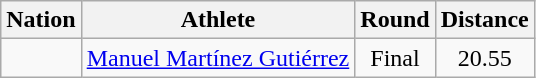<table class="wikitable sortable" style="text-align:center">
<tr>
<th>Nation</th>
<th>Athlete</th>
<th>Round</th>
<th>Distance</th>
</tr>
<tr>
<td align=left></td>
<td align=left><a href='#'>Manuel Martínez Gutiérrez</a></td>
<td>Final</td>
<td>20.55</td>
</tr>
</table>
